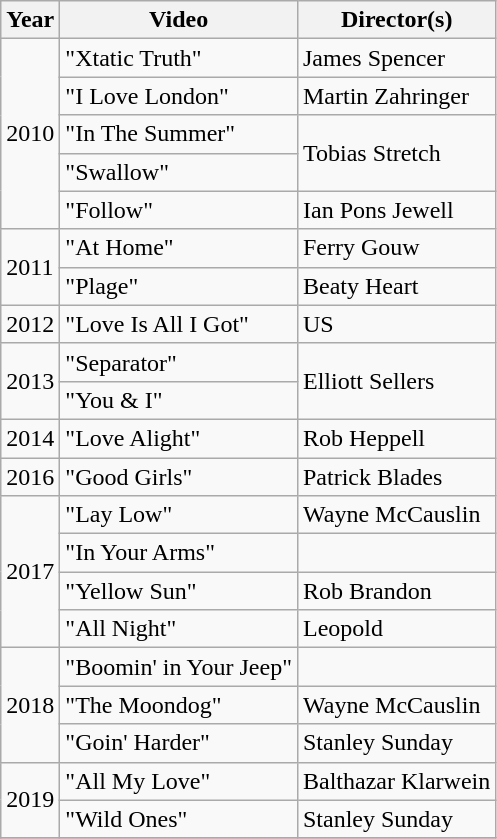<table class="wikitable">
<tr>
<th>Year</th>
<th>Video</th>
<th>Director(s)</th>
</tr>
<tr>
<td rowspan=5>2010</td>
<td>"Xtatic Truth"</td>
<td>James Spencer</td>
</tr>
<tr>
<td>"I Love London"</td>
<td>Martin Zahringer</td>
</tr>
<tr>
<td>"In The Summer"</td>
<td rowspan=2>Tobias Stretch</td>
</tr>
<tr>
<td>"Swallow"</td>
</tr>
<tr>
<td>"Follow"</td>
<td>Ian Pons Jewell</td>
</tr>
<tr>
<td rowspan=2>2011</td>
<td>"At Home"</td>
<td>Ferry Gouw</td>
</tr>
<tr>
<td>"Plage"</td>
<td>Beaty Heart</td>
</tr>
<tr>
<td>2012</td>
<td>"Love Is All I Got"</td>
<td>US</td>
</tr>
<tr>
<td rowspan=2>2013</td>
<td>"Separator"</td>
<td rowspan=2>Elliott Sellers</td>
</tr>
<tr>
<td>"You & I"</td>
</tr>
<tr>
<td>2014</td>
<td>"Love Alight"</td>
<td>Rob Heppell</td>
</tr>
<tr>
<td>2016</td>
<td>"Good Girls"</td>
<td>Patrick Blades</td>
</tr>
<tr>
<td rowspan="4">2017</td>
<td>"Lay Low"</td>
<td>Wayne McCauslin</td>
</tr>
<tr>
<td>"In Your Arms"</td>
<td></td>
</tr>
<tr>
<td>"Yellow Sun"</td>
<td>Rob Brandon</td>
</tr>
<tr>
<td>"All Night"</td>
<td>Leopold</td>
</tr>
<tr>
<td rowspan="3">2018</td>
<td>"Boomin' in Your Jeep"</td>
<td></td>
</tr>
<tr>
<td>"The Moondog"</td>
<td>Wayne McCauslin</td>
</tr>
<tr>
<td>"Goin' Harder"</td>
<td>Stanley Sunday</td>
</tr>
<tr>
<td rowspan="2">2019</td>
<td>"All My Love"</td>
<td>Balthazar Klarwein</td>
</tr>
<tr>
<td>"Wild Ones"</td>
<td>Stanley Sunday</td>
</tr>
<tr>
</tr>
</table>
